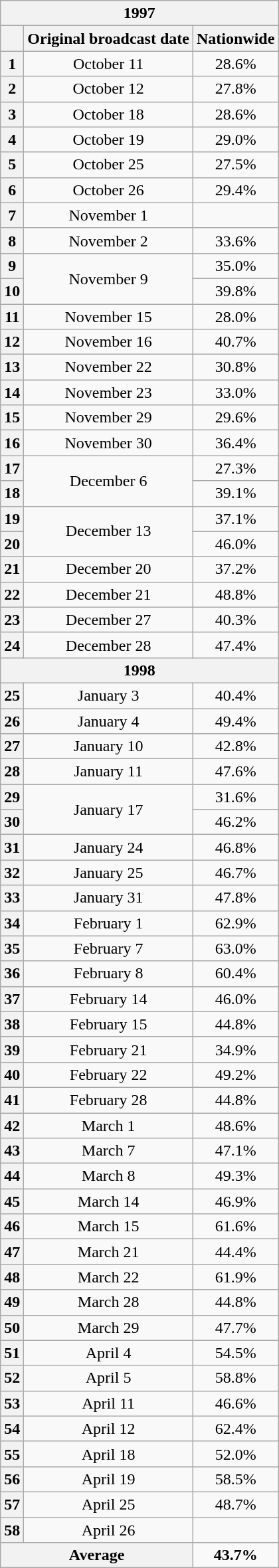<table class="wikitable" style="text-align: center;">
<tr>
<th colspan="3">1997</th>
</tr>
<tr>
<th></th>
<th>Original broadcast date</th>
<th>Nationwide</th>
</tr>
<tr>
<th>1</th>
<td>October 11</td>
<td>28.6%</td>
</tr>
<tr>
<th>2</th>
<td>October 12</td>
<td>27.8%</td>
</tr>
<tr>
<th>3</th>
<td>October 18</td>
<td>28.6%</td>
</tr>
<tr>
<th>4</th>
<td>October 19</td>
<td>29.0%</td>
</tr>
<tr>
<th>5</th>
<td>October 25</td>
<td>27.5%</td>
</tr>
<tr>
<th>6</th>
<td>October 26</td>
<td>29.4%</td>
</tr>
<tr>
<th>7</th>
<td>November 1</td>
<td></td>
</tr>
<tr>
<th>8</th>
<td>November 2</td>
<td>33.6%</td>
</tr>
<tr>
<th>9</th>
<td rowspan=2>November 9</td>
<td>35.0%</td>
</tr>
<tr>
<th>10</th>
<td>39.8%</td>
</tr>
<tr>
<th>11</th>
<td>November 15</td>
<td>28.0%</td>
</tr>
<tr>
<th>12</th>
<td>November 16</td>
<td>40.7%</td>
</tr>
<tr>
<th>13</th>
<td>November 22</td>
<td>30.8%</td>
</tr>
<tr>
<th>14</th>
<td>November 23</td>
<td>33.0%</td>
</tr>
<tr>
<th>15</th>
<td>November 29</td>
<td>29.6%</td>
</tr>
<tr>
<th>16</th>
<td>November 30</td>
<td>36.4%</td>
</tr>
<tr>
<th>17</th>
<td rowspan=2>December 6</td>
<td>27.3%</td>
</tr>
<tr>
<th>18</th>
<td>39.1%</td>
</tr>
<tr>
<th>19</th>
<td rowspan=2>December 13</td>
<td>37.1%</td>
</tr>
<tr>
<th>20</th>
<td>46.0%</td>
</tr>
<tr>
<th>21</th>
<td>December 20</td>
<td>37.2%</td>
</tr>
<tr>
<th>22</th>
<td>December 21</td>
<td>48.8%</td>
</tr>
<tr>
<th>23</th>
<td>December 27</td>
<td>40.3%</td>
</tr>
<tr>
<th>24</th>
<td>December 28</td>
<td>47.4%</td>
</tr>
<tr>
<th colspan="3">1998</th>
</tr>
<tr>
<th>25</th>
<td>January 3</td>
<td>40.4%</td>
</tr>
<tr>
<th>26</th>
<td>January 4</td>
<td>49.4%</td>
</tr>
<tr>
<th>27</th>
<td>January 10</td>
<td>42.8%</td>
</tr>
<tr>
<th>28</th>
<td>January 11</td>
<td>47.6%</td>
</tr>
<tr>
<th>29</th>
<td rowspan=2>January 17</td>
<td>31.6%</td>
</tr>
<tr>
<th>30</th>
<td>46.2%</td>
</tr>
<tr>
<th>31</th>
<td>January 24</td>
<td>46.8%</td>
</tr>
<tr>
<th>32</th>
<td>January 25</td>
<td>46.7%</td>
</tr>
<tr>
<th>33</th>
<td>January 31</td>
<td>47.8%</td>
</tr>
<tr>
<th>34</th>
<td>February 1</td>
<td>62.9%</td>
</tr>
<tr>
<th>35</th>
<td>February 7</td>
<td>63.0%</td>
</tr>
<tr>
<th>36</th>
<td>February 8</td>
<td>60.4%</td>
</tr>
<tr>
<th>37</th>
<td>February 14</td>
<td>46.0%</td>
</tr>
<tr>
<th>38</th>
<td>February 15</td>
<td>44.8%</td>
</tr>
<tr>
<th>39</th>
<td>February 21</td>
<td>34.9%</td>
</tr>
<tr>
<th>40</th>
<td>February 22</td>
<td>49.2%</td>
</tr>
<tr>
<th>41</th>
<td>February 28</td>
<td>44.8%</td>
</tr>
<tr>
<th>42</th>
<td>March 1</td>
<td>48.6%</td>
</tr>
<tr>
<th>43</th>
<td>March 7</td>
<td>47.1%</td>
</tr>
<tr>
<th>44</th>
<td>March 8</td>
<td>49.3%</td>
</tr>
<tr>
<th>45</th>
<td>March 14</td>
<td>46.9%</td>
</tr>
<tr>
<th>46</th>
<td>March 15</td>
<td>61.6%</td>
</tr>
<tr>
<th>47</th>
<td>March 21</td>
<td>44.4%</td>
</tr>
<tr>
<th>48</th>
<td>March 22</td>
<td>61.9%</td>
</tr>
<tr>
<th>49</th>
<td>March 28</td>
<td>44.8%</td>
</tr>
<tr>
<th>50</th>
<td>March 29</td>
<td>47.7%</td>
</tr>
<tr>
<th>51</th>
<td>April 4</td>
<td>54.5%</td>
</tr>
<tr>
<th>52</th>
<td>April 5</td>
<td>58.8%</td>
</tr>
<tr>
<th>53</th>
<td>April 11</td>
<td>46.6%</td>
</tr>
<tr>
<th>54</th>
<td>April 12</td>
<td>62.4%</td>
</tr>
<tr>
<th>55</th>
<td>April 18</td>
<td>52.0%</td>
</tr>
<tr>
<th>56</th>
<td>April 19</td>
<td>58.5%</td>
</tr>
<tr>
<th>57</th>
<td>April 25</td>
<td>48.7%</td>
</tr>
<tr>
<th>58</th>
<td>April 26</td>
<td></td>
</tr>
<tr>
<th colspan="2">Average</th>
<td><span><strong>43.7%</strong></span></td>
</tr>
</table>
